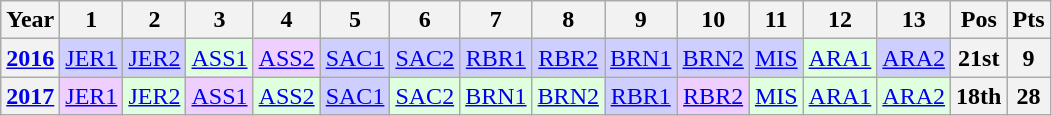<table class="wikitable" style="text-align:center">
<tr>
<th>Year</th>
<th>1</th>
<th>2</th>
<th>3</th>
<th>4</th>
<th>5</th>
<th>6</th>
<th>7</th>
<th>8</th>
<th>9</th>
<th>10</th>
<th>11</th>
<th>12</th>
<th>13</th>
<th>Pos</th>
<th>Pts</th>
</tr>
<tr>
<th><a href='#'>2016</a></th>
<td style="background:#cfcfff;"><a href='#'>JER1</a><br></td>
<td style="background:#CFCFFF;"><a href='#'>JER2</a><br></td>
<td style="background:#DFFFDF;"><a href='#'>ASS1</a><br></td>
<td style="background:#EFCFFF;"><a href='#'>ASS2</a><br></td>
<td style="background:#CFCFFF;"><a href='#'>SAC1</a><br></td>
<td style="background:#CFCFFF;"><a href='#'>SAC2</a><br></td>
<td style="background:#CFCFFF;"><a href='#'>RBR1</a><br></td>
<td style="background:#CFCFFF;"><a href='#'>RBR2</a><br></td>
<td style="background:#CFCFFF;"><a href='#'>BRN1</a><br></td>
<td style="background:#CFCFFF;"><a href='#'>BRN2</a><br></td>
<td style="background:#CFCFFF;"><a href='#'>MIS</a><br></td>
<td style="background:#DFFFDF;"><a href='#'>ARA1</a><br></td>
<td style="background:#CFCFFF;"><a href='#'>ARA2</a><br></td>
<th>21st</th>
<th>9</th>
</tr>
<tr>
<th><a href='#'>2017</a></th>
<td style="background:#efcfff;"><a href='#'>JER1</a><br></td>
<td style="background:#DFFFDF;"><a href='#'>JER2</a><br></td>
<td style="background:#efcfff;"><a href='#'>ASS1</a><br></td>
<td style="background:#DFFFDF;"><a href='#'>ASS2</a><br></td>
<td style="background:#cfcfff;"><a href='#'>SAC1</a><br></td>
<td style="background:#DFFFDF;"><a href='#'>SAC2</a><br></td>
<td style="background:#dfffdf;"><a href='#'>BRN1</a><br></td>
<td style="background:#dfffdf;"><a href='#'>BRN2</a><br></td>
<td style="background:#cfcfff;"><a href='#'>RBR1</a><br></td>
<td style="background:#efcfff;"><a href='#'>RBR2</a><br></td>
<td style="background:#dfffdf;"><a href='#'>MIS</a><br></td>
<td style="background:#DFFFDF;"><a href='#'>ARA1</a><br></td>
<td style="background:#DFFFDF;"><a href='#'>ARA2</a><br></td>
<th>18th</th>
<th>28</th>
</tr>
</table>
